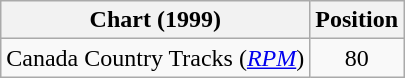<table class="wikitable sortable">
<tr>
<th scope="col">Chart (1999)</th>
<th scope="col">Position</th>
</tr>
<tr>
<td>Canada Country Tracks (<em><a href='#'>RPM</a></em>)</td>
<td align="center">80</td>
</tr>
</table>
